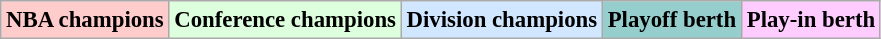<table class="wikitable" style="font-size:95%">
<tr>
<td align="center" bgcolor="#ffcccc"><strong>NBA champions</strong></td>
<td align="center" bgcolor="#ddffdd"><strong>Conference champions</strong></td>
<td align="center" bgcolor="#d0e7ff"><strong>Division champions</strong></td>
<td align="center" bgcolor="#96cdcd"><strong>Playoff berth</strong></td>
<td align="center" bgcolor="#FFCCFF"><strong>Play-in berth</strong></td>
</tr>
</table>
